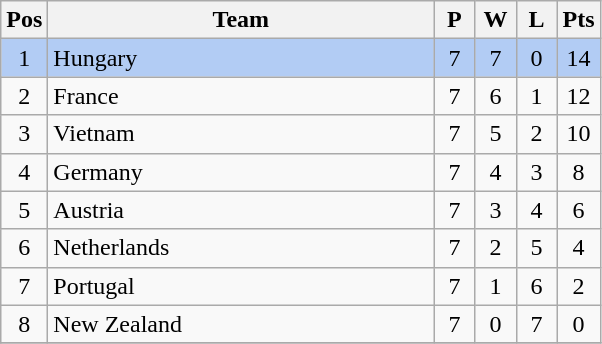<table class="wikitable" style="font-size: 100%">
<tr>
<th width=15>Pos</th>
<th width=250>Team</th>
<th width=20>P</th>
<th width=20>W</th>
<th width=20>L</th>
<th width=20>Pts</th>
</tr>
<tr align=center style="background: #b2ccf4;">
<td>1</td>
<td align="left"> Hungary</td>
<td>7</td>
<td>7</td>
<td>0</td>
<td>14</td>
</tr>
<tr align=center>
<td>2</td>
<td align="left"> France</td>
<td>7</td>
<td>6</td>
<td>1</td>
<td>12</td>
</tr>
<tr align=center>
<td>3</td>
<td align="left"> Vietnam</td>
<td>7</td>
<td>5</td>
<td>2</td>
<td>10</td>
</tr>
<tr align=center>
<td>4</td>
<td align="left"> Germany</td>
<td>7</td>
<td>4</td>
<td>3</td>
<td>8</td>
</tr>
<tr align=center>
<td>5</td>
<td align="left"> Austria</td>
<td>7</td>
<td>3</td>
<td>4</td>
<td>6</td>
</tr>
<tr align=center>
<td>6</td>
<td align="left"> Netherlands</td>
<td>7</td>
<td>2</td>
<td>5</td>
<td>4</td>
</tr>
<tr align=center>
<td>7</td>
<td align="left"> Portugal</td>
<td>7</td>
<td>1</td>
<td>6</td>
<td>2</td>
</tr>
<tr align=center>
<td>8</td>
<td align="left"> New Zealand</td>
<td>7</td>
<td>0</td>
<td>7</td>
<td>0</td>
</tr>
<tr align=center>
</tr>
</table>
